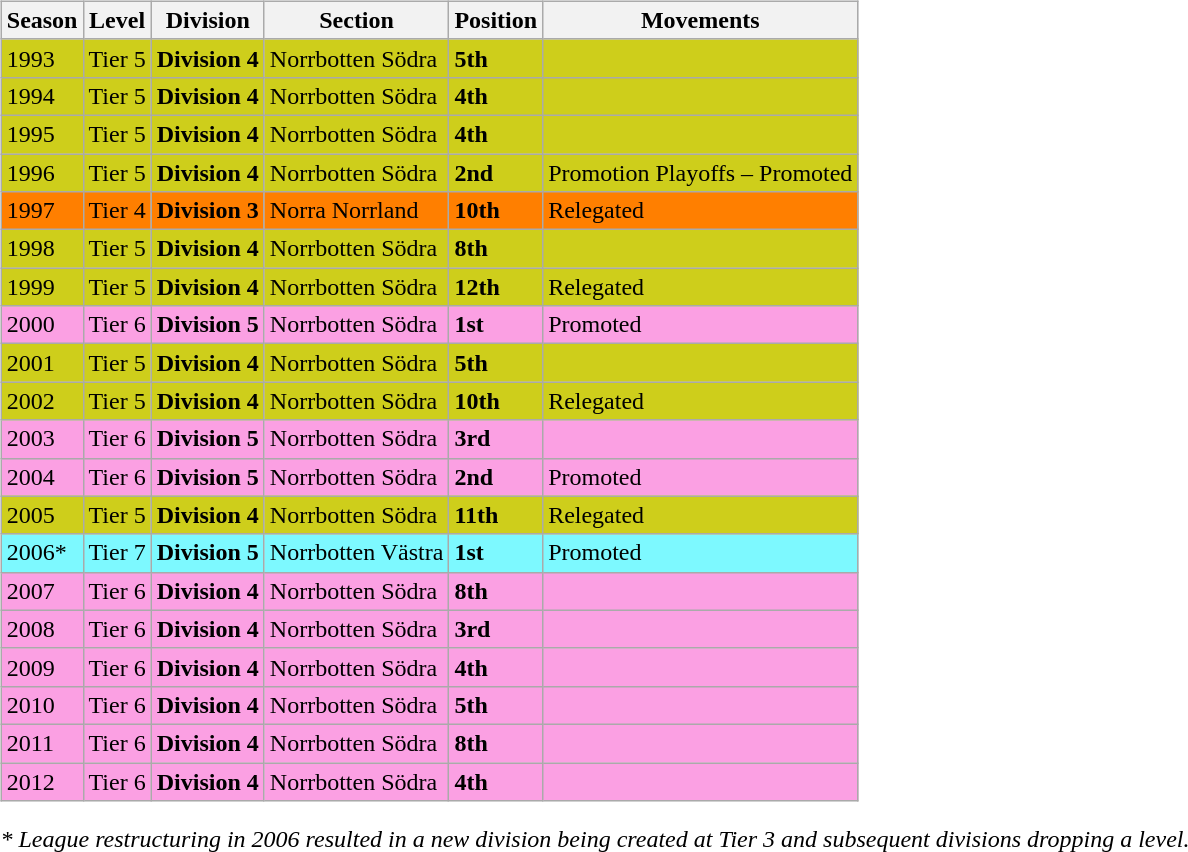<table>
<tr>
<td valign="top" width=0%><br><table class="wikitable">
<tr style="background:#f0f6fa;">
<th><strong>Season</strong></th>
<th><strong>Level</strong></th>
<th><strong>Division</strong></th>
<th><strong>Section</strong></th>
<th><strong>Position</strong></th>
<th><strong>Movements</strong></th>
</tr>
<tr>
<td style="background:#CECE1B;">1993</td>
<td style="background:#CECE1B;">Tier 5</td>
<td style="background:#CECE1B;"><strong>Division 4</strong></td>
<td style="background:#CECE1B;">Norrbotten Södra</td>
<td style="background:#CECE1B;"><strong>5th</strong></td>
<td style="background:#CECE1B;"></td>
</tr>
<tr>
<td style="background:#CECE1B;">1994</td>
<td style="background:#CECE1B;">Tier 5</td>
<td style="background:#CECE1B;"><strong>Division 4</strong></td>
<td style="background:#CECE1B;">Norrbotten Södra</td>
<td style="background:#CECE1B;"><strong>4th</strong></td>
<td style="background:#CECE1B;"></td>
</tr>
<tr>
<td style="background:#CECE1B;">1995</td>
<td style="background:#CECE1B;">Tier 5</td>
<td style="background:#CECE1B;"><strong>Division 4</strong></td>
<td style="background:#CECE1B;">Norrbotten Södra</td>
<td style="background:#CECE1B;"><strong>4th</strong></td>
<td style="background:#CECE1B;"></td>
</tr>
<tr>
<td style="background:#CECE1B;">1996</td>
<td style="background:#CECE1B;">Tier 5</td>
<td style="background:#CECE1B;"><strong>Division 4</strong></td>
<td style="background:#CECE1B;">Norrbotten Södra</td>
<td style="background:#CECE1B;"><strong>2nd</strong></td>
<td style="background:#CECE1B;">Promotion Playoffs – Promoted</td>
</tr>
<tr>
<td style="background:#FF7F00;">1997</td>
<td style="background:#FF7F00;">Tier 4</td>
<td style="background:#FF7F00;"><strong>Division 3</strong></td>
<td style="background:#FF7F00;">Norra Norrland</td>
<td style="background:#FF7F00;"><strong>10th</strong></td>
<td style="background:#FF7F00;">Relegated</td>
</tr>
<tr>
<td style="background:#CECE1B;">1998</td>
<td style="background:#CECE1B;">Tier 5</td>
<td style="background:#CECE1B;"><strong>Division 4</strong></td>
<td style="background:#CECE1B;">Norrbotten Södra</td>
<td style="background:#CECE1B;"><strong>8th</strong></td>
<td style="background:#CECE1B;"></td>
</tr>
<tr>
<td style="background:#CECE1B;">1999</td>
<td style="background:#CECE1B;">Tier 5</td>
<td style="background:#CECE1B;"><strong>Division 4</strong></td>
<td style="background:#CECE1B;">Norrbotten Södra</td>
<td style="background:#CECE1B;"><strong>12th</strong></td>
<td style="background:#CECE1B;">Relegated</td>
</tr>
<tr>
<td style="background:#FBA0E3;">2000</td>
<td style="background:#FBA0E3;">Tier 6</td>
<td style="background:#FBA0E3;"><strong>Division 5</strong></td>
<td style="background:#FBA0E3;">Norrbotten Södra</td>
<td style="background:#FBA0E3;"><strong>1st</strong></td>
<td style="background:#FBA0E3;">Promoted</td>
</tr>
<tr>
<td style="background:#CECE1B;">2001</td>
<td style="background:#CECE1B;">Tier 5</td>
<td style="background:#CECE1B;"><strong>Division 4</strong></td>
<td style="background:#CECE1B;">Norrbotten Södra</td>
<td style="background:#CECE1B;"><strong>5th</strong></td>
<td style="background:#CECE1B;"></td>
</tr>
<tr>
<td style="background:#CECE1B;">2002</td>
<td style="background:#CECE1B;">Tier 5</td>
<td style="background:#CECE1B;"><strong>Division 4</strong></td>
<td style="background:#CECE1B;">Norrbotten Södra</td>
<td style="background:#CECE1B;"><strong>10th</strong></td>
<td style="background:#CECE1B;">Relegated</td>
</tr>
<tr>
<td style="background:#FBA0E3;">2003</td>
<td style="background:#FBA0E3;">Tier 6</td>
<td style="background:#FBA0E3;"><strong>Division 5</strong></td>
<td style="background:#FBA0E3;">Norrbotten Södra</td>
<td style="background:#FBA0E3;"><strong>3rd</strong></td>
<td style="background:#FBA0E3;"></td>
</tr>
<tr>
<td style="background:#FBA0E3;">2004</td>
<td style="background:#FBA0E3;">Tier 6</td>
<td style="background:#FBA0E3;"><strong>Division 5</strong></td>
<td style="background:#FBA0E3;">Norrbotten Södra</td>
<td style="background:#FBA0E3;"><strong>2nd</strong></td>
<td style="background:#FBA0E3;">Promoted</td>
</tr>
<tr>
<td style="background:#CECE1B;">2005</td>
<td style="background:#CECE1B;">Tier 5</td>
<td style="background:#CECE1B;"><strong>Division 4</strong></td>
<td style="background:#CECE1B;">Norrbotten Södra</td>
<td style="background:#CECE1B;"><strong>11th</strong></td>
<td style="background:#CECE1B;">Relegated</td>
</tr>
<tr>
<td style="background:#7DF9FF;">2006*</td>
<td style="background:#7DF9FF;">Tier 7</td>
<td style="background:#7DF9FF;"><strong>Division 5</strong></td>
<td style="background:#7DF9FF;">Norrbotten Västra</td>
<td style="background:#7DF9FF;"><strong>1st</strong></td>
<td style="background:#7DF9FF;">Promoted</td>
</tr>
<tr>
<td style="background:#FBA0E3;">2007</td>
<td style="background:#FBA0E3;">Tier 6</td>
<td style="background:#FBA0E3;"><strong>Division 4</strong></td>
<td style="background:#FBA0E3;">Norrbotten Södra</td>
<td style="background:#FBA0E3;"><strong>8th</strong></td>
<td style="background:#FBA0E3;"></td>
</tr>
<tr>
<td style="background:#FBA0E3;">2008</td>
<td style="background:#FBA0E3;">Tier 6</td>
<td style="background:#FBA0E3;"><strong>Division 4</strong></td>
<td style="background:#FBA0E3;">Norrbotten Södra</td>
<td style="background:#FBA0E3;"><strong>3rd</strong></td>
<td style="background:#FBA0E3;"></td>
</tr>
<tr>
<td style="background:#FBA0E3;">2009</td>
<td style="background:#FBA0E3;">Tier 6</td>
<td style="background:#FBA0E3;"><strong>Division 4</strong></td>
<td style="background:#FBA0E3;">Norrbotten Södra</td>
<td style="background:#FBA0E3;"><strong>4th</strong></td>
<td style="background:#FBA0E3;"></td>
</tr>
<tr>
<td style="background:#FBA0E3;">2010</td>
<td style="background:#FBA0E3;">Tier 6</td>
<td style="background:#FBA0E3;"><strong>Division 4</strong></td>
<td style="background:#FBA0E3;">Norrbotten Södra</td>
<td style="background:#FBA0E3;"><strong>5th</strong></td>
<td style="background:#FBA0E3;"></td>
</tr>
<tr>
<td style="background:#FBA0E3;">2011</td>
<td style="background:#FBA0E3;">Tier 6</td>
<td style="background:#FBA0E3;"><strong>Division 4</strong></td>
<td style="background:#FBA0E3;">Norrbotten Södra</td>
<td style="background:#FBA0E3;"><strong>8th</strong></td>
<td style="background:#FBA0E3;"></td>
</tr>
<tr>
<td style="background:#FBA0E3;">2012</td>
<td style="background:#FBA0E3;">Tier 6</td>
<td style="background:#FBA0E3;"><strong>Division 4</strong></td>
<td style="background:#FBA0E3;">Norrbotten Södra</td>
<td style="background:#FBA0E3;"><strong>4th</strong></td>
<td style="background:#FBA0E3;"></td>
</tr>
</table>
<em>* League restructuring in 2006 resulted in a new division being created at Tier 3 and subsequent divisions dropping a level.</em>


</td>
</tr>
</table>
